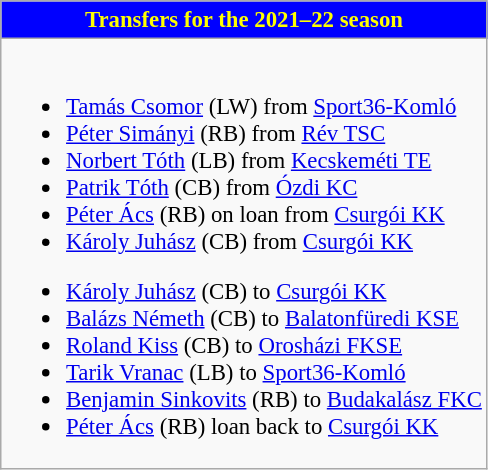<table class="wikitable collapsible collapsed" style="font-size:95%">
<tr>
<th style="color:yellow; background:blue"> <strong>Transfers for the 2021–22 season</strong></th>
</tr>
<tr>
<td><br>
<ul><li> <a href='#'>Tamás Csomor</a> (LW) from  <a href='#'>Sport36-Komló</a></li><li> <a href='#'>Péter Simányi</a> (RB) from  <a href='#'>Rév TSC</a></li><li> <a href='#'>Norbert Tóth</a> (LB) from  <a href='#'>Kecskeméti TE</a></li><li> <a href='#'>Patrik Tóth</a> (CB) from  <a href='#'>Ózdi KC</a></li><li> <a href='#'>Péter Ács</a> (RB) on loan from  <a href='#'>Csurgói KK</a></li><li> <a href='#'>Károly Juhász</a> (CB) from  <a href='#'>Csurgói KK</a></li></ul><ul><li> <a href='#'>Károly Juhász</a> (CB) to  <a href='#'>Csurgói KK</a></li><li> <a href='#'>Balázs Németh</a> (CB) to  <a href='#'>Balatonfüredi KSE</a></li><li> <a href='#'>Roland Kiss</a> (CB) to  <a href='#'>Orosházi FKSE</a></li><li> <a href='#'>Tarik Vranac</a> (LB) to  <a href='#'>Sport36-Komló</a></li><li> <a href='#'>Benjamin Sinkovits</a> (RB) to  <a href='#'>Budakalász FKC</a></li><li> <a href='#'>Péter Ács</a> (RB) loan back to  <a href='#'>Csurgói KK</a></li></ul></td>
</tr>
</table>
